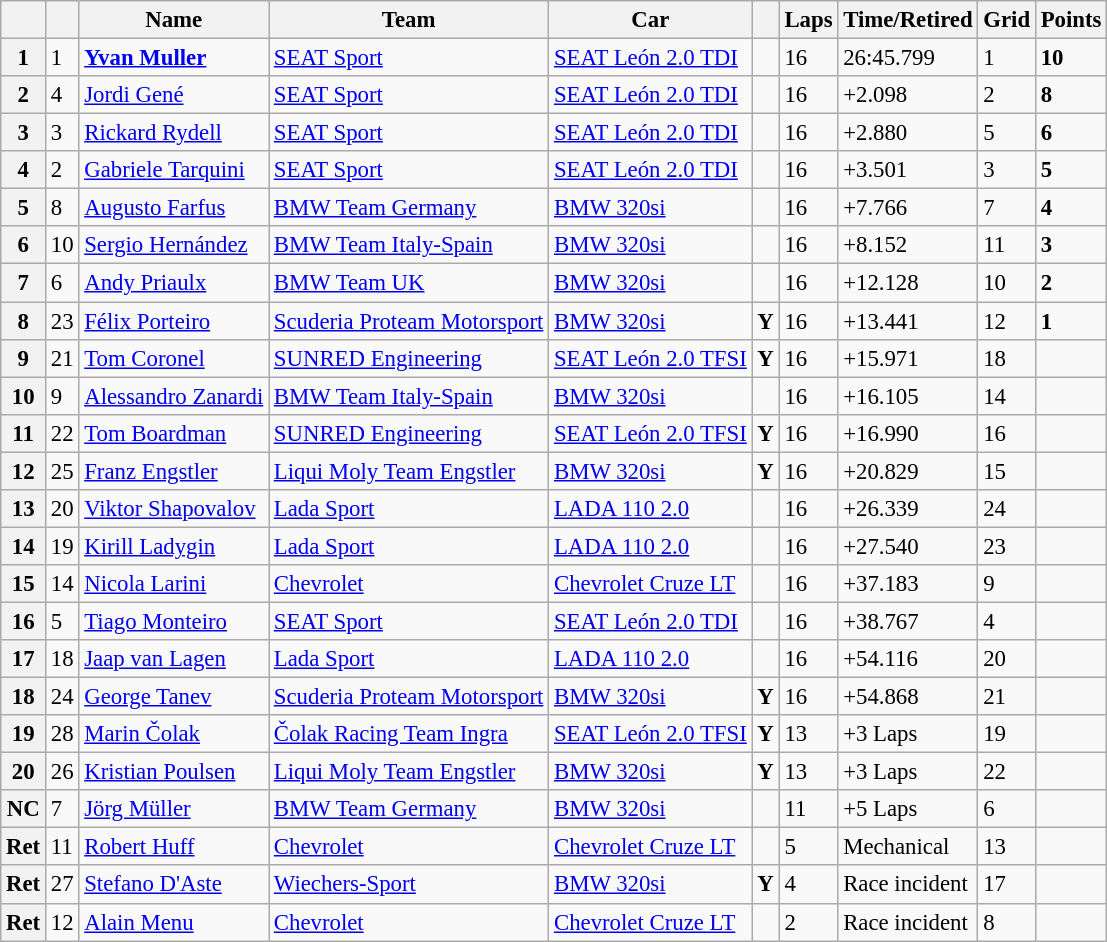<table class="wikitable sortable" style="font-size: 95%;">
<tr>
<th></th>
<th></th>
<th>Name</th>
<th>Team</th>
<th>Car</th>
<th></th>
<th>Laps</th>
<th>Time/Retired</th>
<th>Grid</th>
<th>Points</th>
</tr>
<tr>
<th>1</th>
<td>1</td>
<td> <strong><a href='#'>Yvan Muller</a></strong></td>
<td><a href='#'>SEAT Sport</a></td>
<td><a href='#'>SEAT León 2.0 TDI</a></td>
<td></td>
<td>16</td>
<td>26:45.799</td>
<td>1</td>
<td><strong>10</strong></td>
</tr>
<tr>
<th>2</th>
<td>4</td>
<td> <a href='#'>Jordi Gené</a></td>
<td><a href='#'>SEAT Sport</a></td>
<td><a href='#'>SEAT León 2.0 TDI</a></td>
<td></td>
<td>16</td>
<td>+2.098</td>
<td>2</td>
<td><strong>8</strong></td>
</tr>
<tr>
<th>3</th>
<td>3</td>
<td> <a href='#'>Rickard Rydell</a></td>
<td><a href='#'>SEAT Sport</a></td>
<td><a href='#'>SEAT León 2.0 TDI</a></td>
<td></td>
<td>16</td>
<td>+2.880</td>
<td>5</td>
<td><strong>6</strong></td>
</tr>
<tr>
<th>4</th>
<td>2</td>
<td> <a href='#'>Gabriele Tarquini</a></td>
<td><a href='#'>SEAT Sport</a></td>
<td><a href='#'>SEAT León 2.0 TDI</a></td>
<td></td>
<td>16</td>
<td>+3.501</td>
<td>3</td>
<td><strong>5</strong></td>
</tr>
<tr>
<th>5</th>
<td>8</td>
<td> <a href='#'>Augusto Farfus</a></td>
<td><a href='#'>BMW Team Germany</a></td>
<td><a href='#'>BMW 320si</a></td>
<td></td>
<td>16</td>
<td>+7.766</td>
<td>7</td>
<td><strong>4</strong></td>
</tr>
<tr>
<th>6</th>
<td>10</td>
<td> <a href='#'>Sergio Hernández</a></td>
<td><a href='#'>BMW Team Italy-Spain</a></td>
<td><a href='#'>BMW 320si</a></td>
<td></td>
<td>16</td>
<td>+8.152</td>
<td>11</td>
<td><strong>3</strong></td>
</tr>
<tr>
<th>7</th>
<td>6</td>
<td> <a href='#'>Andy Priaulx</a></td>
<td><a href='#'>BMW Team UK</a></td>
<td><a href='#'>BMW 320si</a></td>
<td></td>
<td>16</td>
<td>+12.128</td>
<td>10</td>
<td><strong>2</strong></td>
</tr>
<tr>
<th>8</th>
<td>23</td>
<td> <a href='#'>Félix Porteiro</a></td>
<td><a href='#'>Scuderia Proteam Motorsport</a></td>
<td><a href='#'>BMW 320si</a></td>
<td align=center><strong><span>Y</span></strong></td>
<td>16</td>
<td>+13.441</td>
<td>12</td>
<td><strong>1</strong></td>
</tr>
<tr>
<th>9</th>
<td>21</td>
<td> <a href='#'>Tom Coronel</a></td>
<td><a href='#'>SUNRED Engineering</a></td>
<td><a href='#'>SEAT León 2.0 TFSI</a></td>
<td align=center><strong><span>Y</span></strong></td>
<td>16</td>
<td>+15.971</td>
<td>18</td>
<td></td>
</tr>
<tr>
<th>10</th>
<td>9</td>
<td> <a href='#'>Alessandro Zanardi</a></td>
<td><a href='#'>BMW Team Italy-Spain</a></td>
<td><a href='#'>BMW 320si</a></td>
<td></td>
<td>16</td>
<td>+16.105</td>
<td>14</td>
<td></td>
</tr>
<tr>
<th>11</th>
<td>22</td>
<td> <a href='#'>Tom Boardman</a></td>
<td><a href='#'>SUNRED Engineering</a></td>
<td><a href='#'>SEAT León 2.0 TFSI</a></td>
<td align=center><strong><span>Y</span></strong></td>
<td>16</td>
<td>+16.990</td>
<td>16</td>
<td></td>
</tr>
<tr>
<th>12</th>
<td>25</td>
<td> <a href='#'>Franz Engstler</a></td>
<td><a href='#'>Liqui Moly Team Engstler</a></td>
<td><a href='#'>BMW 320si</a></td>
<td align=center><strong><span>Y</span></strong></td>
<td>16</td>
<td>+20.829</td>
<td>15</td>
<td></td>
</tr>
<tr>
<th>13</th>
<td>20</td>
<td> <a href='#'>Viktor Shapovalov</a></td>
<td><a href='#'>Lada Sport</a></td>
<td><a href='#'>LADA 110 2.0</a></td>
<td></td>
<td>16</td>
<td>+26.339</td>
<td>24</td>
<td></td>
</tr>
<tr>
<th>14</th>
<td>19</td>
<td> <a href='#'>Kirill Ladygin</a></td>
<td><a href='#'>Lada Sport</a></td>
<td><a href='#'>LADA 110 2.0</a></td>
<td></td>
<td>16</td>
<td>+27.540</td>
<td>23</td>
<td></td>
</tr>
<tr>
<th>15</th>
<td>14</td>
<td> <a href='#'>Nicola Larini</a></td>
<td><a href='#'>Chevrolet</a></td>
<td><a href='#'>Chevrolet Cruze LT</a></td>
<td></td>
<td>16</td>
<td>+37.183</td>
<td>9</td>
<td></td>
</tr>
<tr>
<th>16</th>
<td>5</td>
<td> <a href='#'>Tiago Monteiro</a></td>
<td><a href='#'>SEAT Sport</a></td>
<td><a href='#'>SEAT León 2.0 TDI</a></td>
<td></td>
<td>16</td>
<td>+38.767</td>
<td>4</td>
<td></td>
</tr>
<tr>
<th>17</th>
<td>18</td>
<td> <a href='#'>Jaap van Lagen</a></td>
<td><a href='#'>Lada Sport</a></td>
<td><a href='#'>LADA 110 2.0</a></td>
<td></td>
<td>16</td>
<td>+54.116</td>
<td>20</td>
<td></td>
</tr>
<tr>
<th>18</th>
<td>24</td>
<td> <a href='#'>George Tanev</a></td>
<td><a href='#'>Scuderia Proteam Motorsport</a></td>
<td><a href='#'>BMW 320si</a></td>
<td align=center><strong><span>Y</span></strong></td>
<td>16</td>
<td>+54.868</td>
<td>21</td>
<td></td>
</tr>
<tr>
<th>19</th>
<td>28</td>
<td> <a href='#'>Marin Čolak</a></td>
<td><a href='#'>Čolak Racing Team Ingra</a></td>
<td><a href='#'>SEAT León 2.0 TFSI</a></td>
<td align=center><strong><span>Y</span></strong></td>
<td>13</td>
<td>+3 Laps</td>
<td>19</td>
<td></td>
</tr>
<tr>
<th>20</th>
<td>26</td>
<td> <a href='#'>Kristian Poulsen</a></td>
<td><a href='#'>Liqui Moly Team Engstler</a></td>
<td><a href='#'>BMW 320si</a></td>
<td align=center><strong><span>Y</span></strong></td>
<td>13</td>
<td>+3 Laps</td>
<td>22</td>
<td></td>
</tr>
<tr>
<th>NC</th>
<td>7</td>
<td> <a href='#'>Jörg Müller</a></td>
<td><a href='#'>BMW Team Germany</a></td>
<td><a href='#'>BMW 320si</a></td>
<td></td>
<td>11</td>
<td>+5 Laps</td>
<td>6</td>
<td></td>
</tr>
<tr>
<th>Ret</th>
<td>11</td>
<td> <a href='#'>Robert Huff</a></td>
<td><a href='#'>Chevrolet</a></td>
<td><a href='#'>Chevrolet Cruze LT</a></td>
<td></td>
<td>5</td>
<td>Mechanical</td>
<td>13</td>
<td></td>
</tr>
<tr>
<th>Ret</th>
<td>27</td>
<td> <a href='#'>Stefano D'Aste</a></td>
<td><a href='#'>Wiechers-Sport</a></td>
<td><a href='#'>BMW 320si</a></td>
<td align=center><strong><span>Y</span></strong></td>
<td>4</td>
<td>Race incident</td>
<td>17</td>
<td></td>
</tr>
<tr>
<th>Ret</th>
<td>12</td>
<td> <a href='#'>Alain Menu</a></td>
<td><a href='#'>Chevrolet</a></td>
<td><a href='#'>Chevrolet Cruze LT</a></td>
<td></td>
<td>2</td>
<td>Race incident</td>
<td>8</td>
<td></td>
</tr>
</table>
